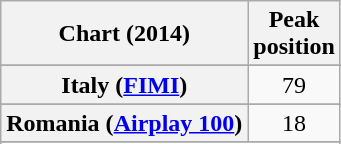<table class="wikitable sortable plainrowheaders" style="text-align:center">
<tr>
<th scope="col">Chart (2014)</th>
<th scope="col">Peak<br>position</th>
</tr>
<tr>
</tr>
<tr>
</tr>
<tr>
</tr>
<tr>
</tr>
<tr>
</tr>
<tr>
</tr>
<tr>
</tr>
<tr>
</tr>
<tr>
</tr>
<tr>
</tr>
<tr>
</tr>
<tr>
</tr>
<tr>
</tr>
<tr>
</tr>
<tr>
</tr>
<tr>
</tr>
<tr>
<th scope="row">Italy (<a href='#'>FIMI</a>)</th>
<td>79</td>
</tr>
<tr>
</tr>
<tr>
</tr>
<tr>
<th scope="row">Romania (<a href='#'>Airplay 100</a>)</th>
<td>18</td>
</tr>
<tr>
</tr>
<tr>
</tr>
<tr>
</tr>
<tr>
</tr>
<tr>
</tr>
<tr>
</tr>
<tr>
</tr>
<tr>
</tr>
<tr>
</tr>
<tr>
</tr>
</table>
